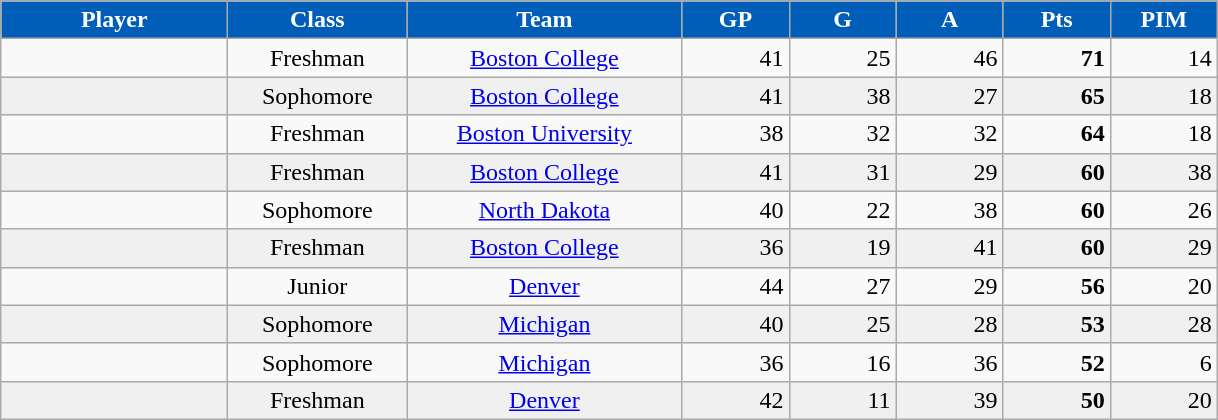<table class="wikitable sortable">
<tr>
<th style="color:white; background-color:#005EB8; width: 9em;">Player</th>
<th style="color:white; background-color:#005EB8; width: 7em;">Class</th>
<th style="color:white; background-color:#005EB8; width: 11em;">Team</th>
<th style="color:white; background-color:#005EB8; width: 4em;">GP</th>
<th style="color:white; background-color:#005EB8; width: 4em;">G</th>
<th style="color:white; background-color:#005EB8; width: 4em;">A</th>
<th style="color:white; background-color:#005EB8; width: 4em;">Pts</th>
<th style="color:white; background-color:#005EB8; width: 4em;">PIM</th>
</tr>
<tr align=right>
<td align=left></td>
<td align=center>Freshman</td>
<td align=center><a href='#'>Boston College</a></td>
<td>41</td>
<td>25</td>
<td>46</td>
<td><strong>71</strong></td>
<td>14</td>
</tr>
<tr align=right bgcolor=f0f0f0>
<td align=left></td>
<td align=center>Sophomore</td>
<td align=center><a href='#'>Boston College</a></td>
<td>41</td>
<td>38</td>
<td>27</td>
<td><strong>65</strong></td>
<td>18</td>
</tr>
<tr align=right>
<td align=left></td>
<td align=center>Freshman</td>
<td align=center><a href='#'>Boston University</a></td>
<td>38</td>
<td>32</td>
<td>32</td>
<td><strong>64</strong></td>
<td>18</td>
</tr>
<tr align=right bgcolor=f0f0f0>
<td align=left></td>
<td align=center>Freshman</td>
<td align=center><a href='#'>Boston College</a></td>
<td>41</td>
<td>31</td>
<td>29</td>
<td><strong>60</strong></td>
<td>38</td>
</tr>
<tr align=right>
<td align=left></td>
<td align=center>Sophomore</td>
<td align=center><a href='#'>North Dakota</a></td>
<td>40</td>
<td>22</td>
<td>38</td>
<td><strong>60</strong></td>
<td>26</td>
</tr>
<tr align=right bgcolor=f0f0f0>
<td align=left></td>
<td align=center>Freshman</td>
<td align=center><a href='#'>Boston College</a></td>
<td>36</td>
<td>19</td>
<td>41</td>
<td><strong>60</strong></td>
<td>29</td>
</tr>
<tr align=right>
<td align=left></td>
<td align=center>Junior</td>
<td align=center><a href='#'>Denver</a></td>
<td>44</td>
<td>27</td>
<td>29</td>
<td><strong>56</strong></td>
<td>20</td>
</tr>
<tr align=right bgcolor=f0f0f0>
<td align=left></td>
<td align=center>Sophomore</td>
<td align=center><a href='#'>Michigan</a></td>
<td>40</td>
<td>25</td>
<td>28</td>
<td><strong>53</strong></td>
<td>28</td>
</tr>
<tr align=right>
<td align=left></td>
<td align=center>Sophomore</td>
<td align=center><a href='#'>Michigan</a></td>
<td>36</td>
<td>16</td>
<td>36</td>
<td><strong>52</strong></td>
<td>6</td>
</tr>
<tr align=right bgcolor=f0f0f0>
<td align=left></td>
<td align=center>Freshman</td>
<td align=center><a href='#'>Denver</a></td>
<td>42</td>
<td>11</td>
<td>39</td>
<td><strong>50</strong></td>
<td>20</td>
</tr>
</table>
